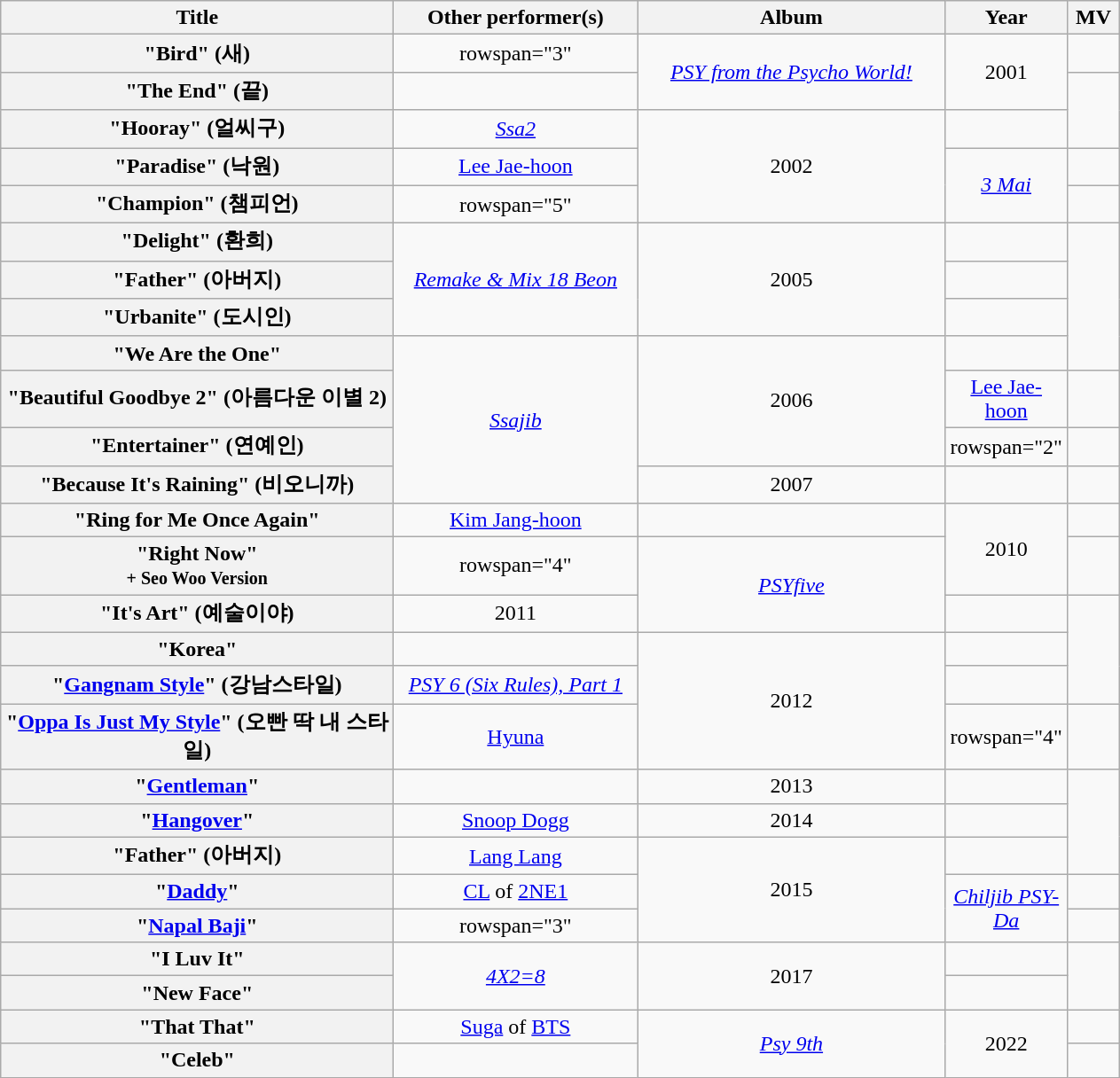<table class="wikitable sortable plainrowheaders" style="text-align: center;">
<tr>
<th scope="col" style="width: 18em;">Title</th>
<th scope="col" style="width: 11em;">Other performer(s)</th>
<th scope="col" style="width: 14em;">Album</th>
<th scope="col" style="width: 2em;">Year</th>
<th scope="col" style="width: 2em;" class="unsortable">MV</th>
</tr>
<tr>
<th scope="row">"Bird" (새)</th>
<td>rowspan="3" </td>
<td rowspan="2"><em><a href='#'>PSY from the Psycho World!</a></em></td>
<td rowspan="2">2001</td>
<td></td>
</tr>
<tr>
<th scope="row">"The End" (끝)</th>
<td></td>
</tr>
<tr>
<th scope="row">"Hooray" (얼씨구)</th>
<td><em><a href='#'>Ssa2</a></em></td>
<td rowspan="3">2002</td>
<td></td>
</tr>
<tr>
<th scope="row">"Paradise" (낙원)</th>
<td><a href='#'>Lee Jae-hoon</a></td>
<td rowspan="2"><em><a href='#'>3 Mai</a></em></td>
<td></td>
</tr>
<tr>
<th scope="row">"Champion" (챔피언)</th>
<td>rowspan="5" </td>
<td></td>
</tr>
<tr>
<th scope="row">"Delight" (환희)</th>
<td rowspan="3"><em><a href='#'>Remake & Mix 18 Beon</a></em></td>
<td rowspan="3">2005</td>
<td></td>
</tr>
<tr>
<th scope="row">"Father" (아버지)</th>
<td></td>
</tr>
<tr>
<th scope="row">"Urbanite" (도시인)</th>
<td></td>
</tr>
<tr>
<th scope="row">"We Are the One"</th>
<td rowspan="4"><em><a href='#'>Ssajib</a></em></td>
<td rowspan="3">2006</td>
<td></td>
</tr>
<tr>
<th scope="row">"Beautiful Goodbye 2" (아름다운 이별 2)</th>
<td><a href='#'>Lee Jae-hoon</a></td>
<td></td>
</tr>
<tr>
<th scope="row">"Entertainer" (연예인)</th>
<td>rowspan="2" </td>
<td></td>
</tr>
<tr>
<th scope="row">"Because It's Raining" (비오니까)</th>
<td>2007</td>
<td></td>
</tr>
<tr>
<th scope="row">"Ring for Me Once Again"</th>
<td><a href='#'>Kim Jang-hoon</a></td>
<td></td>
<td rowspan="2">2010</td>
<td></td>
</tr>
<tr>
<th scope="row">"Right Now"<br><small>+ Seo Woo Version</small></th>
<td>rowspan="4" </td>
<td rowspan="2"><em><a href='#'>PSYfive</a></em></td>
<td><br></td>
</tr>
<tr>
<th scope="row">"It's Art" (예술이야)</th>
<td>2011</td>
<td></td>
</tr>
<tr>
<th scope="row">"Korea"</th>
<td></td>
<td rowspan="3">2012</td>
<td></td>
</tr>
<tr>
<th scope="row">"<a href='#'>Gangnam Style</a>" (강남스타일)</th>
<td><em><a href='#'>PSY 6 (Six Rules), Part 1</a></em></td>
<td></td>
</tr>
<tr>
<th scope="row">"<a href='#'>Oppa Is Just My Style</a>" (오빤 딱 내 스타일)</th>
<td><a href='#'>Hyuna</a></td>
<td>rowspan="4" </td>
<td></td>
</tr>
<tr>
<th scope="row">"<a href='#'>Gentleman</a>"</th>
<td></td>
<td>2013</td>
<td></td>
</tr>
<tr>
<th scope="row">"<a href='#'>Hangover</a>"</th>
<td><a href='#'>Snoop Dogg</a></td>
<td>2014</td>
<td></td>
</tr>
<tr>
<th scope="row">"Father" (아버지)</th>
<td><a href='#'>Lang Lang</a></td>
<td rowspan="3">2015</td>
<td></td>
</tr>
<tr>
<th scope="row">"<a href='#'>Daddy</a>"</th>
<td><a href='#'>CL</a> of <a href='#'>2NE1</a></td>
<td rowspan="2"><em><a href='#'>Chiljib PSY-Da</a></em></td>
<td></td>
</tr>
<tr>
<th scope="row">"<a href='#'>Napal Baji</a>"</th>
<td>rowspan="3" </td>
<td></td>
</tr>
<tr>
<th scope="row">"I Luv It"</th>
<td rowspan="2"><em><a href='#'>4X2=8</a></em></td>
<td rowspan="2">2017</td>
<td></td>
</tr>
<tr>
<th scope="row">"New Face"</th>
<td></td>
</tr>
<tr>
<th scope="row">"That That"</th>
<td><a href='#'>Suga</a> of <a href='#'>BTS</a></td>
<td rowspan="2"><em><a href='#'>Psy 9th</a></em></td>
<td rowspan="2">2022</td>
<td></td>
</tr>
<tr>
<th scope="row">"Celeb"</th>
<td></td>
<td></td>
</tr>
</table>
